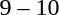<table style="text-align:center">
<tr>
<th width=200></th>
<th width=100></th>
<th width=200></th>
</tr>
<tr>
<td align=right></td>
<td>9 – 10</td>
<td align=left><strong></strong></td>
</tr>
</table>
